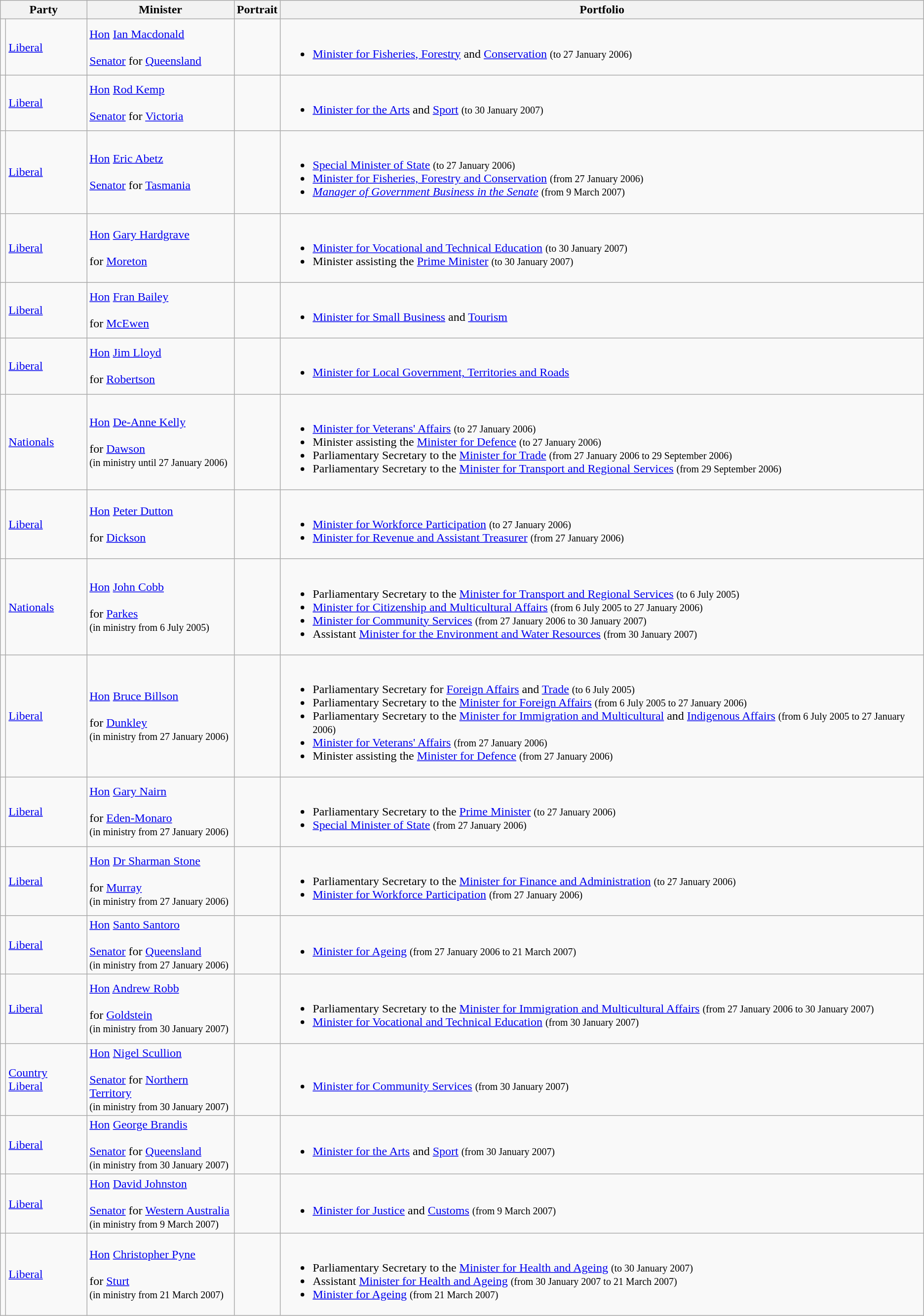<table class="wikitable sortable">
<tr>
<th colspan="2">Party</th>
<th>Minister</th>
<th>Portrait</th>
<th>Portfolio</th>
</tr>
<tr>
<td></td>
<td><a href='#'>Liberal</a></td>
<td><a href='#'>Hon</a> <a href='#'>Ian Macdonald</a> <br><br><a href='#'>Senator</a> for <a href='#'>Queensland</a> <br></td>
<td></td>
<td><br><ul><li><a href='#'>Minister for Fisheries, Forestry</a> and <a href='#'>Conservation</a> <small>(to 27 January 2006)</small></li></ul></td>
</tr>
<tr>
<td></td>
<td><a href='#'>Liberal</a></td>
<td><a href='#'>Hon</a> <a href='#'>Rod Kemp</a> <br><br><a href='#'>Senator</a> for <a href='#'>Victoria</a> <br></td>
<td></td>
<td><br><ul><li><a href='#'>Minister for the Arts</a> and <a href='#'>Sport</a> <small>(to 30 January 2007)</small></li></ul></td>
</tr>
<tr>
<td></td>
<td><a href='#'>Liberal</a></td>
<td><a href='#'>Hon</a> <a href='#'>Eric Abetz</a> <br><br><a href='#'>Senator</a> for <a href='#'>Tasmania</a> <br></td>
<td></td>
<td><br><ul><li><a href='#'>Special Minister of State</a> <small>(to 27 January 2006)</small></li><li><a href='#'>Minister for Fisheries, Forestry and Conservation</a> <small>(from 27 January 2006)</small></li><li><em><a href='#'>Manager of Government Business in the Senate</a></em> <small>(from 9 March 2007)</small></li></ul></td>
</tr>
<tr>
<td></td>
<td><a href='#'>Liberal</a></td>
<td><a href='#'>Hon</a> <a href='#'>Gary Hardgrave</a> <br><br> for <a href='#'>Moreton</a> <br></td>
<td></td>
<td><br><ul><li><a href='#'>Minister for Vocational and Technical Education</a> <small>(to 30 January 2007)</small></li><li>Minister assisting the <a href='#'>Prime Minister</a> <small>(to 30 January 2007)</small></li></ul></td>
</tr>
<tr>
<td></td>
<td><a href='#'>Liberal</a></td>
<td><a href='#'>Hon</a> <a href='#'>Fran Bailey</a> <br><br> for <a href='#'>McEwen</a> <br></td>
<td></td>
<td><br><ul><li><a href='#'>Minister for Small Business</a> and <a href='#'>Tourism</a></li></ul></td>
</tr>
<tr>
<td></td>
<td><a href='#'>Liberal</a></td>
<td><a href='#'>Hon</a> <a href='#'>Jim Lloyd</a> <br><br> for <a href='#'>Robertson</a> <br></td>
<td></td>
<td><br><ul><li><a href='#'>Minister for Local Government, Territories and Roads</a></li></ul></td>
</tr>
<tr>
<td></td>
<td><a href='#'>Nationals</a></td>
<td><a href='#'>Hon</a> <a href='#'>De-Anne Kelly</a> <br><br> for <a href='#'>Dawson</a> <br>
<small>(in ministry until 27 January 2006)</small></td>
<td></td>
<td><br><ul><li><a href='#'>Minister for Veterans' Affairs</a> <small>(to 27 January 2006)</small></li><li>Minister assisting the <a href='#'>Minister for Defence</a> <small>(to 27 January 2006)</small></li><li>Parliamentary Secretary to the <a href='#'>Minister for Trade</a> <small>(from 27 January 2006 to 29 September 2006)</small></li><li>Parliamentary Secretary to the <a href='#'>Minister for Transport and Regional Services</a> <small>(from 29 September 2006)</small></li></ul></td>
</tr>
<tr>
<td></td>
<td><a href='#'>Liberal</a></td>
<td><a href='#'>Hon</a> <a href='#'>Peter Dutton</a> <br><br> for <a href='#'>Dickson</a> <br></td>
<td></td>
<td><br><ul><li><a href='#'>Minister for Workforce Participation</a> <small>(to 27 January 2006)</small></li><li><a href='#'>Minister for Revenue and Assistant Treasurer</a> <small>(from 27 January 2006)</small></li></ul></td>
</tr>
<tr>
<td></td>
<td><a href='#'>Nationals</a></td>
<td><a href='#'>Hon</a> <a href='#'>John Cobb</a> <br><br> for <a href='#'>Parkes</a> <br>
<small>(in ministry from 6 July 2005)</small></td>
<td></td>
<td><br><ul><li>Parliamentary Secretary to the <a href='#'>Minister for Transport and Regional Services</a> <small>(to 6 July 2005)</small></li><li><a href='#'>Minister for Citizenship and Multicultural Affairs</a> <small>(from 6 July 2005 to 27 January 2006)</small></li><li><a href='#'>Minister for Community Services</a> <small>(from 27 January 2006 to 30 January 2007)</small></li><li>Assistant <a href='#'>Minister for the Environment and Water Resources</a> <small>(from 30 January 2007)</small></li></ul></td>
</tr>
<tr>
<td></td>
<td><a href='#'>Liberal</a></td>
<td><a href='#'>Hon</a> <a href='#'>Bruce Billson</a> <br><br> for <a href='#'>Dunkley</a> <br>
<small>(in ministry from 27 January 2006)</small></td>
<td></td>
<td><br><ul><li>Parliamentary Secretary for <a href='#'>Foreign Affairs</a> and <a href='#'>Trade</a> <small>(to 6 July 2005)</small></li><li>Parliamentary Secretary to the <a href='#'>Minister for Foreign Affairs</a> <small>(from 6 July 2005 to 27 January 2006)</small></li><li>Parliamentary Secretary to the <a href='#'>Minister for Immigration and Multicultural</a> and <a href='#'>Indigenous Affairs</a> <small>(from 6 July 2005 to 27 January 2006)</small></li><li><a href='#'>Minister for Veterans' Affairs</a> <small>(from 27 January 2006)</small></li><li>Minister assisting the <a href='#'>Minister for Defence</a> <small>(from 27 January 2006)</small></li></ul></td>
</tr>
<tr>
<td></td>
<td><a href='#'>Liberal</a></td>
<td><a href='#'>Hon</a> <a href='#'>Gary Nairn</a> <br><br> for <a href='#'>Eden-Monaro</a> <br>
<small>(in ministry from 27 January 2006)</small></td>
<td></td>
<td><br><ul><li>Parliamentary Secretary to the <a href='#'>Prime Minister</a> <small>(to 27 January 2006)</small></li><li><a href='#'>Special Minister of State</a> <small>(from 27 January 2006)</small></li></ul></td>
</tr>
<tr>
<td></td>
<td><a href='#'>Liberal</a></td>
<td><a href='#'>Hon</a> <a href='#'>Dr Sharman Stone</a> <br><br> for <a href='#'>Murray</a> <br>
<small>(in ministry from 27 January 2006)</small></td>
<td></td>
<td><br><ul><li>Parliamentary Secretary to the <a href='#'>Minister for Finance and Administration</a> <small>(to 27 January 2006)</small></li><li><a href='#'>Minister for Workforce Participation</a> <small>(from 27 January 2006)</small></li></ul></td>
</tr>
<tr>
<td></td>
<td><a href='#'>Liberal</a></td>
<td><a href='#'>Hon</a> <a href='#'>Santo Santoro</a> <br><br><a href='#'>Senator</a> for <a href='#'>Queensland</a> <br>
<small>(in ministry from 27 January 2006)</small></td>
<td></td>
<td><br><ul><li><a href='#'>Minister for Ageing</a> <small>(from 27 January 2006 to 21 March 2007)</small></li></ul></td>
</tr>
<tr>
<td></td>
<td><a href='#'>Liberal</a></td>
<td><a href='#'>Hon</a> <a href='#'>Andrew Robb</a> <br><br> for <a href='#'>Goldstein</a> <br>
<small>(in ministry from 30 January 2007)</small></td>
<td></td>
<td><br><ul><li>Parliamentary Secretary to the <a href='#'>Minister for Immigration and Multicultural Affairs</a> <small>(from 27 January 2006 to 30 January 2007)</small></li><li><a href='#'>Minister for Vocational and Technical Education</a> <small>(from 30 January 2007)</small></li></ul></td>
</tr>
<tr>
<td></td>
<td><a href='#'>Country Liberal</a></td>
<td><a href='#'>Hon</a> <a href='#'>Nigel Scullion</a> <br><br><a href='#'>Senator</a> for <a href='#'>Northern Territory</a> <br>
<small>(in ministry from 30 January 2007)</small></td>
<td></td>
<td><br><ul><li><a href='#'>Minister for Community Services</a> <small>(from 30 January 2007)</small></li></ul></td>
</tr>
<tr>
<td></td>
<td><a href='#'>Liberal</a></td>
<td><a href='#'>Hon</a> <a href='#'>George Brandis</a>  <br><br><a href='#'>Senator</a> for <a href='#'>Queensland</a> <br>
<small>(in ministry from 30 January 2007)</small></td>
<td></td>
<td><br><ul><li><a href='#'>Minister for the Arts</a> and <a href='#'>Sport</a> <small>(from 30 January 2007)</small></li></ul></td>
</tr>
<tr>
<td></td>
<td><a href='#'>Liberal</a></td>
<td><a href='#'>Hon</a> <a href='#'>David Johnston</a> <br><br><a href='#'>Senator</a> for <a href='#'>Western Australia</a> <br>
<small>(in ministry from 9 March 2007)</small></td>
<td></td>
<td><br><ul><li><a href='#'>Minister for Justice</a> and <a href='#'>Customs</a> <small>(from 9 March 2007)</small></li></ul></td>
</tr>
<tr>
<td></td>
<td><a href='#'>Liberal</a></td>
<td><a href='#'>Hon</a> <a href='#'>Christopher Pyne</a> <br><br> for <a href='#'>Sturt</a> <br>
<small>(in ministry from 21 March 2007)</small></td>
<td></td>
<td><br><ul><li>Parliamentary Secretary to the <a href='#'>Minister for Health and Ageing</a> <small>(to 30 January 2007)</small></li><li>Assistant <a href='#'>Minister for Health and Ageing</a> <small>(from 30 January 2007 to 21 March 2007)</small></li><li><a href='#'>Minister for Ageing</a> <small>(from 21 March 2007)</small></li></ul></td>
</tr>
</table>
